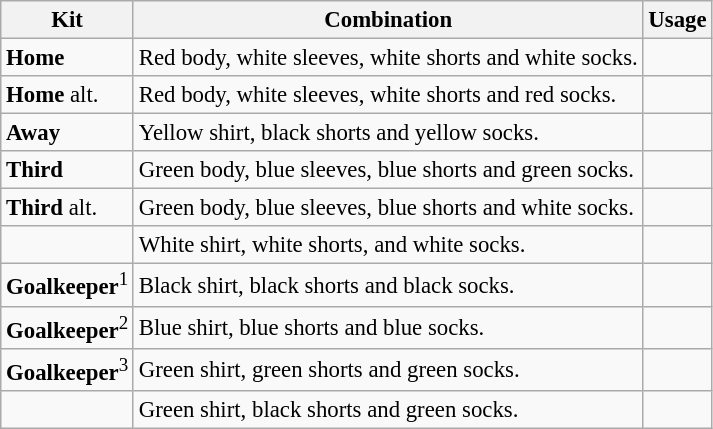<table class="wikitable" style="font-size:95%;">
<tr>
<th>Kit</th>
<th>Combination</th>
<th>Usage</th>
</tr>
<tr>
<td><strong>Home</strong></td>
<td>Red body, white sleeves, white shorts and white socks.</td>
<td></td>
</tr>
<tr>
<td><strong>Home</strong> alt.</td>
<td>Red body, white sleeves, white shorts and red socks.</td>
<td></td>
</tr>
<tr>
<td><strong>Away</strong></td>
<td>Yellow shirt, black shorts and yellow socks.</td>
<td></td>
</tr>
<tr>
<td><strong>Third</strong></td>
<td>Green body, blue sleeves, blue shorts and green socks.</td>
<td></td>
</tr>
<tr>
<td><strong>Third</strong> alt.</td>
<td>Green body, blue sleeves, blue shorts and white socks.</td>
<td></td>
</tr>
<tr>
<td></td>
<td>White shirt, white shorts, and white socks.</td>
<td></td>
</tr>
<tr>
<td><strong>Goalkeeper</strong><sup>1</sup></td>
<td>Black shirt, black shorts and black socks.</td>
<td></td>
</tr>
<tr>
<td><strong>Goalkeeper</strong><sup>2</sup></td>
<td>Blue shirt, blue shorts and blue socks.</td>
<td></td>
</tr>
<tr>
<td><strong>Goalkeeper</strong><sup>3</sup></td>
<td>Green shirt, green shorts and green socks.</td>
<td></td>
</tr>
<tr>
<td></td>
<td>Green shirt, black shorts and green socks.</td>
<td></td>
</tr>
</table>
